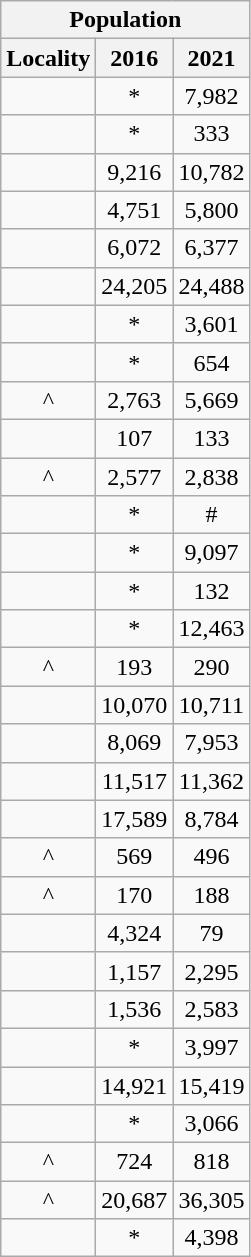<table class="wikitable sortable" style="text-align:center;">
<tr>
<th colspan="3" style="text-align:center;  font-weight:bold">Population</th>
</tr>
<tr>
<th style="text-align:center; background:  font-weight:bold">Locality</th>
<th style="text-align:center; background:  font-weight:bold"><strong>2016</strong></th>
<th style="text-align:center; background:  font-weight:bold"><strong>2021</strong></th>
</tr>
<tr>
<td></td>
<td>*</td>
<td>7,982</td>
</tr>
<tr>
<td></td>
<td>*</td>
<td>333</td>
</tr>
<tr>
<td></td>
<td>9,216</td>
<td>10,782</td>
</tr>
<tr>
<td></td>
<td>4,751</td>
<td>5,800</td>
</tr>
<tr>
<td></td>
<td>6,072</td>
<td>6,377</td>
</tr>
<tr>
<td></td>
<td>24,205</td>
<td>24,488</td>
</tr>
<tr>
<td></td>
<td>*</td>
<td>3,601</td>
</tr>
<tr>
<td></td>
<td>*</td>
<td>654</td>
</tr>
<tr>
<td>^</td>
<td>2,763</td>
<td>5,669</td>
</tr>
<tr>
<td></td>
<td>107</td>
<td>133</td>
</tr>
<tr>
<td>^</td>
<td>2,577</td>
<td>2,838</td>
</tr>
<tr>
<td></td>
<td>*</td>
<td>#</td>
</tr>
<tr>
<td></td>
<td>*</td>
<td>9,097</td>
</tr>
<tr>
<td></td>
<td>*</td>
<td>132</td>
</tr>
<tr>
<td></td>
<td>*</td>
<td>12,463</td>
</tr>
<tr>
<td>^</td>
<td>193</td>
<td>290</td>
</tr>
<tr>
<td></td>
<td>10,070</td>
<td>10,711</td>
</tr>
<tr>
<td></td>
<td>8,069</td>
<td>7,953</td>
</tr>
<tr>
<td></td>
<td>11,517</td>
<td>11,362</td>
</tr>
<tr>
<td></td>
<td>17,589</td>
<td>8,784</td>
</tr>
<tr>
<td>^</td>
<td>569</td>
<td>496</td>
</tr>
<tr>
<td>^</td>
<td>170</td>
<td>188</td>
</tr>
<tr>
<td></td>
<td>4,324</td>
<td>79</td>
</tr>
<tr>
<td></td>
<td>1,157</td>
<td>2,295</td>
</tr>
<tr>
<td></td>
<td>1,536</td>
<td>2,583</td>
</tr>
<tr>
<td></td>
<td>*</td>
<td>3,997</td>
</tr>
<tr>
<td></td>
<td>14,921</td>
<td>15,419</td>
</tr>
<tr>
<td></td>
<td>*</td>
<td>3,066</td>
</tr>
<tr>
<td>^</td>
<td>724</td>
<td>818</td>
</tr>
<tr>
<td>^</td>
<td>20,687</td>
<td>36,305</td>
</tr>
<tr>
<td></td>
<td>*</td>
<td>4,398</td>
</tr>
</table>
